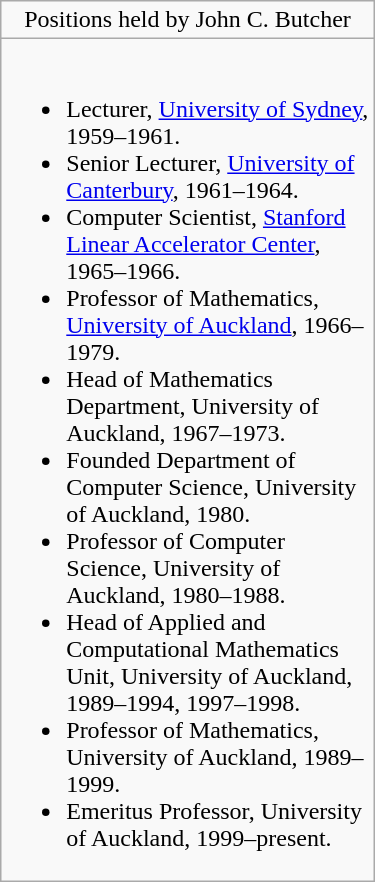<table class="wikitable floatright" | width="250">
<tr style="text-align:center;">
<td>Positions held by John C. Butcher</td>
</tr>
<tr>
<td><br><ul><li>Lecturer, <a href='#'>University of Sydney</a>, 1959–1961.</li><li>Senior Lecturer, <a href='#'>University of Canterbury</a>, 1961–1964.</li><li>Computer Scientist, <a href='#'>Stanford Linear Accelerator Center</a>, 1965–1966.</li><li>Professor of Mathematics, <a href='#'>University of Auckland</a>, 1966–1979.</li><li>Head of Mathematics Department, University of Auckland, 1967–1973.</li><li>Founded Department of Computer Science, University of Auckland, 1980.</li><li>Professor of Computer Science, University of Auckland, 1980–1988.</li><li>Head of Applied and Computational Mathematics Unit, University of Auckland, 1989–1994, 1997–1998.</li><li>Professor of Mathematics, University of Auckland, 1989–1999.</li><li>Emeritus Professor, University of Auckland, 1999–present.</li></ul></td>
</tr>
</table>
